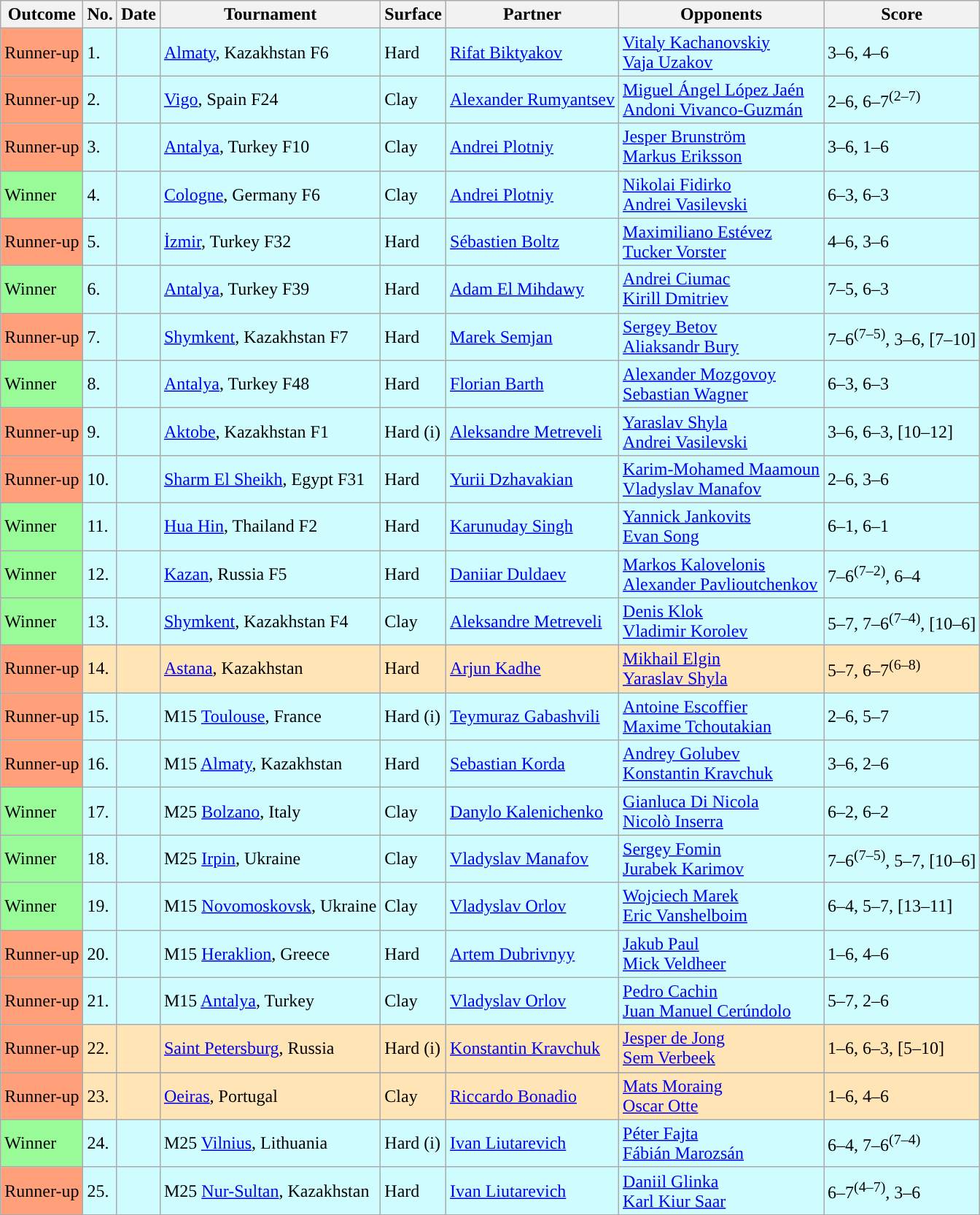<table class=wikitable>
<tr>
<th>Outcome</th>
<th>No.</th>
<th>Date</th>
<th>Tournament</th>
<th>Surface</th>
<th>Partner</th>
<th>Opponents</th>
<th>Score</th>
</tr>
<tr style="background:#cffcff">
<td bgcolor=FFA07A>Runner-up</td>
<td>1.</td>
<td></td>
<td> <a href='#'>Almaty</a>, Kazakhstan F6</td>
<td>Hard</td>
<td> <a href='#'>Rifat Biktyakov</a></td>
<td> <a href='#'>Vitaly Kachanovskiy</a><br> <a href='#'>Vaja Uzakov</a></td>
<td>3–6, 4–6</td>
</tr>
<tr style="background:#cffcff">
<td bgcolor=FFA07A>Runner-up</td>
<td>2.</td>
<td></td>
<td> <a href='#'>Vigo</a>, Spain F24</td>
<td>Clay</td>
<td> <a href='#'>Alexander Rumyantsev</a></td>
<td> <a href='#'>Miguel Ángel López Jaén</a><br> <a href='#'>Andoni Vivanco-Guzmán</a></td>
<td>2–6, 6–7<sup>(2–7)</sup></td>
</tr>
<tr style="background:#cffcff">
<td bgcolor=FFA07A>Runner-up</td>
<td>3.</td>
<td></td>
<td> <a href='#'>Antalya</a>, Turkey F10</td>
<td>Clay</td>
<td> <a href='#'>Andrei Plotniy</a></td>
<td> <a href='#'>Jesper Brunström</a><br> <a href='#'>Markus Eriksson</a></td>
<td>3–6, 1–6</td>
</tr>
<tr style="background:#cffcff;">
<td bgcolor=98FB98>Winner</td>
<td>4.</td>
<td></td>
<td> <a href='#'>Cologne</a>, Germany F6</td>
<td>Clay</td>
<td> <a href='#'>Andrei Plotniy</a></td>
<td> <a href='#'>Nikolai Fidirko</a><br> <a href='#'>Andrei Vasilevski</a></td>
<td>6–3, 6–3</td>
</tr>
<tr style="background:#cffcff;">
<td bgcolor=FFA07A>Runner-up</td>
<td>5.</td>
<td></td>
<td> <a href='#'>İzmir</a>, Turkey F32</td>
<td>Hard</td>
<td> <a href='#'>Sébastien Boltz</a></td>
<td> <a href='#'>Maximiliano Estévez</a><br> <a href='#'>Tucker Vorster</a></td>
<td>4–6, 3–6</td>
</tr>
<tr style="background:#cffcff;">
<td bgcolor=98FB98>Winner</td>
<td>6.</td>
<td></td>
<td> <a href='#'>Antalya</a>, Turkey F39</td>
<td>Hard</td>
<td> <a href='#'>Adam El Mihdawy</a></td>
<td> <a href='#'>Andrei Ciumac</a><br> <a href='#'>Kirill Dmitriev</a></td>
<td>7–5, 6–3</td>
</tr>
<tr style="background:#cffcff;">
<td bgcolor=FFA07A>Runner-up</td>
<td>7.</td>
<td></td>
<td> <a href='#'>Shymkent</a>, Kazakhstan F7</td>
<td>Hard</td>
<td> <a href='#'>Marek Semjan</a></td>
<td> <a href='#'>Sergey Betov</a><br> <a href='#'>Aliaksandr Bury</a></td>
<td>7–6<sup>(7–5)</sup>, 3–6, [7–10]</td>
</tr>
<tr style="background:#cffcff;">
<td bgcolor=98FB98>Winner</td>
<td>8.</td>
<td></td>
<td> <a href='#'>Antalya</a>, Turkey F48</td>
<td>Hard</td>
<td> <a href='#'>Florian Barth</a></td>
<td> <a href='#'>Alexander Mozgovoy</a><br> <a href='#'>Sebastian Wagner</a></td>
<td>6–3, 6–3</td>
</tr>
<tr style="background:#cffcff;">
<td bgcolor=FFA07A>Runner-up</td>
<td>9.</td>
<td></td>
<td> <a href='#'>Aktobe</a>, Kazakhstan F1</td>
<td>Hard (i)</td>
<td> <a href='#'>Aleksandre Metreveli</a></td>
<td> <a href='#'>Yaraslav Shyla</a><br> <a href='#'>Andrei Vasilevski</a></td>
<td>3–6, 6–3, [10–12]</td>
</tr>
<tr style="background:#cffcff;">
<td bgcolor=FFA07A>Runner-up</td>
<td>10.</td>
<td></td>
<td> <a href='#'>Sharm El Sheikh</a>, Egypt F31</td>
<td>Hard</td>
<td> <a href='#'>Yurii Dzhavakian</a></td>
<td> <a href='#'>Karim-Mohamed Maamoun</a><br> <a href='#'>Vladyslav Manafov</a></td>
<td>2–6, 3–6</td>
</tr>
<tr style="background:#cffcff;">
<td bgcolor=98FB98>Winner</td>
<td>11.</td>
<td></td>
<td> <a href='#'>Hua Hin</a>, Thailand F2</td>
<td>Hard</td>
<td> <a href='#'>Karunuday Singh</a></td>
<td> <a href='#'>Yannick Jankovits</a><br> <a href='#'>Evan Song</a></td>
<td>6–1, 6–1</td>
</tr>
<tr style="background:#cffcff;">
<td bgcolor=98FB98>Winner</td>
<td>12.</td>
<td></td>
<td> <a href='#'>Kazan</a>, Russia F5</td>
<td>Hard</td>
<td> <a href='#'>Daniiar Duldaev</a></td>
<td> <a href='#'>Markos Kalovelonis</a><br> <a href='#'>Alexander Pavlioutchenkov</a></td>
<td>7–6<sup>(7–2)</sup>, 6–4</td>
</tr>
<tr style="background:#cffcff;">
<td bgcolor=98FB98>Winner</td>
<td>13.</td>
<td></td>
<td> <a href='#'>Shymkent</a>, Kazakhstan F4</td>
<td>Clay</td>
<td> <a href='#'>Aleksandre Metreveli</a></td>
<td> <a href='#'>Denis Klok</a><br> <a href='#'>Vladimir Korolev</a></td>
<td>5–7, 7–6<sup>(7–4)</sup>, [10–6]</td>
</tr>
<tr style="background:moccasin;">
<td bgcolor=FFA07A>Runner-up</td>
<td>14.</td>
<td><a href='#'></a></td>
<td> <a href='#'>Astana</a>, Kazakhstan</td>
<td>Hard</td>
<td> <a href='#'>Arjun Kadhe</a></td>
<td> <a href='#'>Mikhail Elgin</a><br> <a href='#'>Yaraslav Shyla</a></td>
<td>5–7, 6–7<sup>(6–8)</sup></td>
</tr>
<tr style="background:#cffcff;">
<td bgcolor=FFA07A>Runner-up</td>
<td>15.</td>
<td></td>
<td> M15 <a href='#'>Toulouse</a>, France</td>
<td>Hard (i)</td>
<td> <a href='#'>Teymuraz Gabashvili</a></td>
<td> <a href='#'>Antoine Escoffier</a><br> <a href='#'>Maxime Tchoutakian</a></td>
<td>2–6, 5–7</td>
</tr>
<tr style="background:#cffcff;">
<td bgcolor=FFA07A>Runner-up</td>
<td>16.</td>
<td></td>
<td> M15 <a href='#'>Almaty</a>, Kazakhstan</td>
<td>Hard</td>
<td> <a href='#'>Sebastian Korda</a></td>
<td> <a href='#'>Andrey Golubev</a><br> <a href='#'>Konstantin Kravchuk</a></td>
<td>3–6, 2–6</td>
</tr>
<tr style="background:#cffcff;">
<td bgcolor=98FB98>Winner</td>
<td>17.</td>
<td></td>
<td> M25 <a href='#'>Bolzano</a>, Italy</td>
<td>Clay</td>
<td> <a href='#'>Danylo Kalenichenko</a></td>
<td> <a href='#'>Gianluca Di Nicola</a><br> <a href='#'>Nicolò Inserra</a></td>
<td>6–2, 6–2</td>
</tr>
<tr style="background:#cffcff;">
<td bgcolor=98FB98>Winner</td>
<td>18.</td>
<td></td>
<td> M25 <a href='#'>Irpin</a>, Ukraine</td>
<td>Clay</td>
<td> <a href='#'>Vladyslav Manafov</a></td>
<td> <a href='#'>Sergey Fomin</a><br> <a href='#'>Jurabek Karimov</a></td>
<td>7–6<sup>(7–5)</sup>, 5–7, [10–6]</td>
</tr>
<tr style="background:#cffcff;">
<td bgcolor=98FB98>Winner</td>
<td>19.</td>
<td></td>
<td> M15 <a href='#'>Novomoskovsk</a>, Ukraine</td>
<td>Clay</td>
<td> <a href='#'>Vladyslav Orlov</a></td>
<td> <a href='#'>Wojciech Marek</a><br> <a href='#'>Eric Vanshelboim</a></td>
<td>6–4, 5–7, [13–11]</td>
</tr>
<tr style="background:#cffcff;">
<td bgcolor=FFA07A>Runner-up</td>
<td>20.</td>
<td></td>
<td> M15 <a href='#'>Heraklion</a>, Greece</td>
<td>Hard</td>
<td> <a href='#'>Artem Dubrivnyy</a></td>
<td> <a href='#'>Jakub Paul</a><br> <a href='#'>Mick Veldheer</a></td>
<td>1–6, 4–6</td>
</tr>
<tr style="background:#cffcff;">
<td bgcolor=FFA07A>Runner-up</td>
<td>21.</td>
<td></td>
<td> M15 <a href='#'>Antalya</a>, Turkey</td>
<td>Clay</td>
<td> <a href='#'>Vladyslav Orlov</a></td>
<td> <a href='#'>Pedro Cachin</a><br> <a href='#'>Juan Manuel Cerúndolo</a></td>
<td>5–7, 2–6</td>
</tr>
<tr style="background:moccasin;">
<td bgcolor=FFA07A>Runner-up</td>
<td>22.</td>
<td><a href='#'></a></td>
<td> <a href='#'>Saint Petersburg</a>, Russia</td>
<td>Hard (i)</td>
<td> <a href='#'>Konstantin Kravchuk</a></td>
<td> <a href='#'>Jesper de Jong</a><br> <a href='#'>Sem Verbeek</a></td>
<td>1–6, 6–3, [5–10]</td>
</tr>
<tr>
</tr>
<tr style="background:moccasin;">
<td bgcolor=FFA07A>Runner-up</td>
<td>23.</td>
<td><a href='#'></a></td>
<td> <a href='#'>Oeiras</a>, Portugal</td>
<td>Clay</td>
<td> <a href='#'>Riccardo Bonadio</a></td>
<td> <a href='#'>Mats Moraing</a><br> <a href='#'>Oscar Otte</a></td>
<td>1–6, 4–6</td>
</tr>
<tr style="background:#cffcff">
<td bgcolor=98FB98>Winner</td>
<td>24.</td>
<td></td>
<td> M25 <a href='#'>Vilnius</a>, Lithuania</td>
<td>Hard (i)</td>
<td> <a href='#'>Ivan Liutarevich</a></td>
<td> <a href='#'>Péter Fajta</a><br> <a href='#'>Fábián Marozsán</a></td>
<td>6–4, 7–6<sup>(7–4)</sup></td>
</tr>
<tr style="background:#cffcff">
<td bgcolor=FFA07A>Runner-up</td>
<td>25.</td>
<td></td>
<td> M25 <a href='#'>Nur-Sultan</a>, Kazakhstan</td>
<td>Hard</td>
<td> <a href='#'>Ivan Liutarevich</a></td>
<td> <a href='#'>Daniil Glinka</a><br> <a href='#'>Karl Kiur Saar</a></td>
<td>6–7<sup>(4–7)</sup>, 3–6</td>
</tr>
</table>
